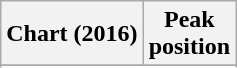<table class="wikitable sortable plainrowheaders" style="text-align:center">
<tr>
<th scope="col">Chart (2016)</th>
<th scope="col">Peak<br> position</th>
</tr>
<tr>
</tr>
<tr>
</tr>
<tr>
</tr>
<tr>
</tr>
</table>
